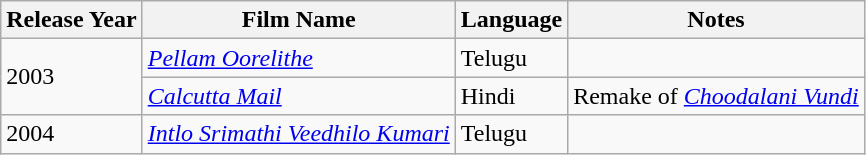<table class="wikitable">
<tr>
<th>Release Year</th>
<th>Film Name</th>
<th>Language</th>
<th>Notes</th>
</tr>
<tr>
<td rowspan="2">2003</td>
<td><em><a href='#'>Pellam Oorelithe</a></em></td>
<td>Telugu</td>
<td></td>
</tr>
<tr>
<td><em><a href='#'>Calcutta Mail</a></em></td>
<td>Hindi</td>
<td>Remake of <em><a href='#'>Choodalani Vundi</a></em></td>
</tr>
<tr>
<td>2004</td>
<td><em><a href='#'>Intlo Srimathi Veedhilo Kumari</a></em></td>
<td>Telugu</td>
<td></td>
</tr>
</table>
